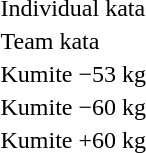<table>
<tr>
<td>Individual kata</td>
<td></td>
<td></td>
<td></td>
</tr>
<tr>
<td>Team kata</td>
<td></td>
<td></td>
<td></td>
</tr>
<tr>
<td rowspan=2>Kumite −53 kg</td>
<td rowspan=2></td>
<td rowspan=2></td>
<td></td>
</tr>
<tr>
<td></td>
</tr>
<tr>
<td rowspan=2>Kumite −60 kg</td>
<td rowspan=2></td>
<td rowspan=2></td>
<td></td>
</tr>
<tr>
<td></td>
</tr>
<tr>
<td rowspan=2>Kumite +60 kg</td>
<td rowspan=2></td>
<td rowspan=2></td>
<td></td>
</tr>
<tr>
<td></td>
</tr>
</table>
